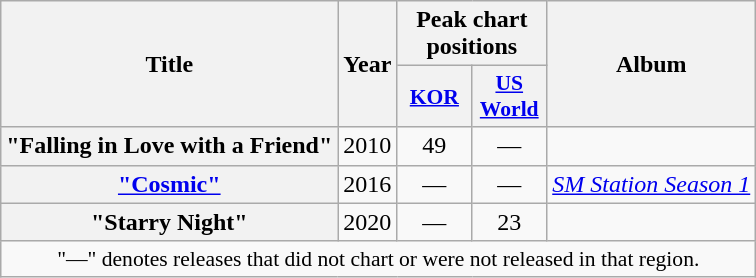<table class="wikitable plainrowheaders" style="text-align:center;">
<tr>
<th scope="col" rowspan="2">Title</th>
<th scope="col" rowspan="2">Year</th>
<th scope="col" colspan="2">Peak chart<br>positions</th>
<th scope="col" rowspan="2">Album</th>
</tr>
<tr>
<th style="width:3em;font-size:90%"><a href='#'>KOR</a><br></th>
<th style="width:3em;font-size:90%"><a href='#'>US World</a><br></th>
</tr>
<tr>
<th scope="row">"Falling in Love with a Friend"<br></th>
<td>2010</td>
<td>49</td>
<td>—</td>
<td></td>
</tr>
<tr>
<th scope="row"><a href='#'>"Cosmic"</a><br></th>
<td>2016</td>
<td>—</td>
<td>—</td>
<td><em><a href='#'>SM Station Season 1</a></em></td>
</tr>
<tr>
<th scope="row">"Starry Night"<br></th>
<td>2020</td>
<td>—</td>
<td>23</td>
<td></td>
</tr>
<tr>
<td colspan="6" style="font-size:90%">"—" denotes releases that did not chart or were not released in that region.</td>
</tr>
</table>
